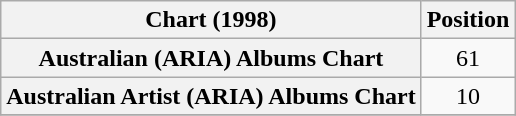<table class="wikitable sortable plainrowheaders" style="text-align:center">
<tr>
<th scope="col">Chart (1998)</th>
<th scope="col">Position</th>
</tr>
<tr>
<th scope="row">Australian (ARIA) Albums Chart</th>
<td>61</td>
</tr>
<tr>
<th scope="row">Australian Artist (ARIA) Albums Chart</th>
<td>10</td>
</tr>
<tr>
</tr>
</table>
